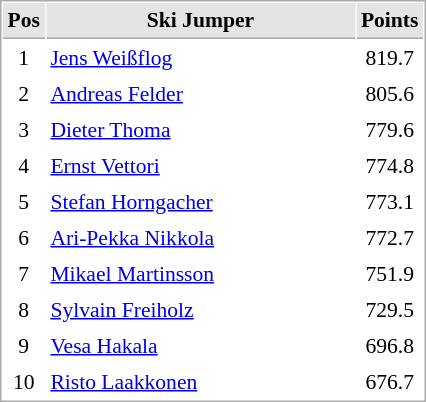<table cellspacing="1" cellpadding="3" style="border:1px solid #AAAAAA;font-size:90%">
<tr bgcolor="#E4E4E4">
<th style="border-bottom:1px solid #AAAAAA" width=10>Pos</th>
<th style="border-bottom:1px solid #AAAAAA" width=200>Ski Jumper</th>
<th style="border-bottom:1px solid #AAAAAA" width=20>Points</th>
</tr>
<tr align="center">
<td>1</td>
<td align="left"> <a href='#'>Jens Weißflog</a></td>
<td>819.7</td>
</tr>
<tr align="center">
<td>2</td>
<td align="left"> <a href='#'>Andreas Felder</a></td>
<td>805.6</td>
</tr>
<tr align="center">
<td>3</td>
<td align="left"> <a href='#'>Dieter Thoma</a></td>
<td>779.6</td>
</tr>
<tr align="center">
<td>4</td>
<td align="left"> <a href='#'>Ernst Vettori</a></td>
<td>774.8</td>
</tr>
<tr align="center">
<td>5</td>
<td align="left"> <a href='#'>Stefan Horngacher</a></td>
<td>773.1</td>
</tr>
<tr align="center">
<td>6</td>
<td align="left"> <a href='#'>Ari-Pekka Nikkola</a></td>
<td>772.7</td>
</tr>
<tr align="center">
<td>7</td>
<td align="left"> <a href='#'>Mikael Martinsson</a></td>
<td>751.9</td>
</tr>
<tr align="center">
<td>8</td>
<td align="left"> <a href='#'>Sylvain Freiholz</a></td>
<td>729.5</td>
</tr>
<tr align="center">
<td>9</td>
<td align="left"> <a href='#'>Vesa Hakala</a></td>
<td>696.8</td>
</tr>
<tr align="center">
<td>10</td>
<td align="left"> <a href='#'>Risto Laakkonen</a></td>
<td>676.7</td>
</tr>
</table>
